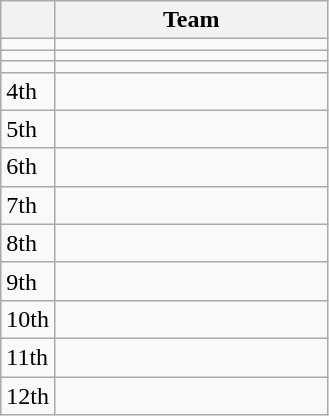<table class="wikitable">
<tr>
<th width=20></th>
<th width=175>Team</th>
</tr>
<tr>
<td></td>
<td></td>
</tr>
<tr>
<td></td>
<td></td>
</tr>
<tr>
<td></td>
<td></td>
</tr>
<tr>
<td>4th</td>
<td></td>
</tr>
<tr>
<td>5th</td>
<td></td>
</tr>
<tr>
<td>6th</td>
<td></td>
</tr>
<tr>
<td>7th</td>
<td></td>
</tr>
<tr>
<td>8th</td>
<td></td>
</tr>
<tr>
<td>9th</td>
<td></td>
</tr>
<tr>
<td>10th</td>
<td></td>
</tr>
<tr>
<td>11th</td>
<td></td>
</tr>
<tr>
<td>12th</td>
<td></td>
</tr>
</table>
